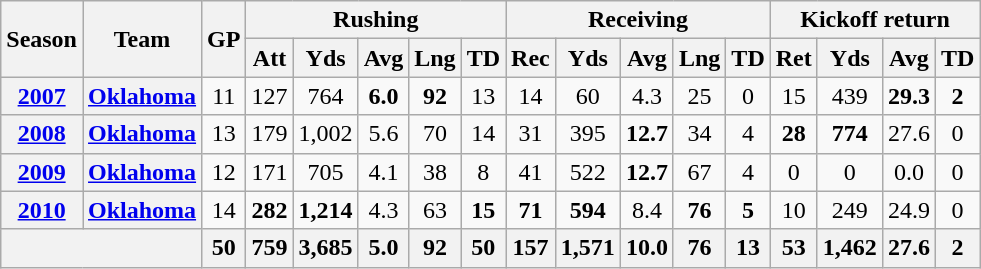<table class= "wikitable" style="text-align:center;">
<tr>
<th rowspan="2">Season</th>
<th rowspan="2">Team</th>
<th rowspan="2">GP</th>
<th colspan="5">Rushing</th>
<th colspan="5">Receiving</th>
<th colspan="4">Kickoff return</th>
</tr>
<tr>
<th>Att</th>
<th>Yds</th>
<th>Avg</th>
<th>Lng</th>
<th>TD</th>
<th>Rec</th>
<th>Yds</th>
<th>Avg</th>
<th>Lng</th>
<th>TD</th>
<th>Ret</th>
<th>Yds</th>
<th>Avg</th>
<th>TD</th>
</tr>
<tr>
<th><a href='#'>2007</a></th>
<th><a href='#'>Oklahoma</a></th>
<td>11</td>
<td>127</td>
<td>764</td>
<td><strong>6.0</strong></td>
<td><strong>92</strong></td>
<td>13</td>
<td>14</td>
<td>60</td>
<td>4.3</td>
<td>25</td>
<td>0</td>
<td>15</td>
<td>439</td>
<td><strong>29.3</strong></td>
<td><strong>2</strong></td>
</tr>
<tr>
<th><a href='#'>2008</a></th>
<th><a href='#'>Oklahoma</a></th>
<td>13</td>
<td>179</td>
<td>1,002</td>
<td>5.6</td>
<td>70</td>
<td>14</td>
<td>31</td>
<td>395</td>
<td><strong>12.7</strong></td>
<td>34</td>
<td>4</td>
<td><strong>28</strong></td>
<td><strong>774</strong></td>
<td>27.6</td>
<td>0</td>
</tr>
<tr>
<th><a href='#'>2009</a></th>
<th><a href='#'>Oklahoma</a></th>
<td>12</td>
<td>171</td>
<td>705</td>
<td>4.1</td>
<td>38</td>
<td>8</td>
<td>41</td>
<td>522</td>
<td><strong>12.7</strong></td>
<td>67</td>
<td>4</td>
<td>0</td>
<td>0</td>
<td>0.0</td>
<td>0</td>
</tr>
<tr>
<th><a href='#'>2010</a></th>
<th><a href='#'>Oklahoma</a></th>
<td>14</td>
<td><strong>282</strong></td>
<td><strong>1,214</strong></td>
<td>4.3</td>
<td>63</td>
<td><strong>15</strong></td>
<td><strong>71</strong></td>
<td><strong>594</strong></td>
<td>8.4</td>
<td><strong>76</strong></td>
<td><strong>5</strong></td>
<td>10</td>
<td>249</td>
<td>24.9</td>
<td>0</td>
</tr>
<tr>
<th colspan="2"></th>
<th>50</th>
<th>759</th>
<th>3,685</th>
<th>5.0</th>
<th>92</th>
<th>50</th>
<th>157</th>
<th>1,571</th>
<th>10.0</th>
<th>76</th>
<th>13</th>
<th>53</th>
<th>1,462</th>
<th>27.6</th>
<th>2</th>
</tr>
</table>
